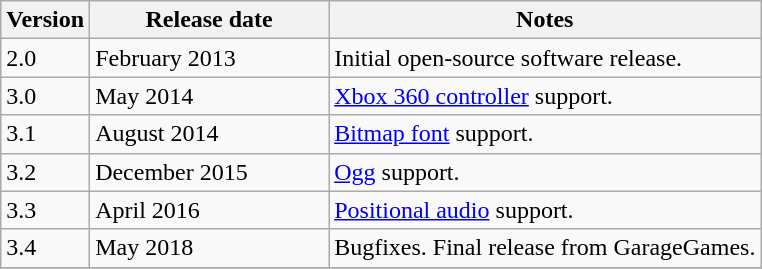<table class="wikitable collapsible">
<tr>
<th>Version</th>
<th scope="col" style="width: 9.5em;">Release date</th>
<th>Notes</th>
</tr>
<tr>
<td>2.0</td>
<td>February 2013</td>
<td>Initial open-source software release.</td>
</tr>
<tr>
<td>3.0</td>
<td>May 2014</td>
<td><a href='#'>Xbox 360 controller</a> support.</td>
</tr>
<tr>
<td>3.1</td>
<td>August 2014</td>
<td><a href='#'>Bitmap font</a> support.</td>
</tr>
<tr>
<td>3.2</td>
<td>December 2015</td>
<td><a href='#'>Ogg</a> support.</td>
</tr>
<tr>
<td>3.3</td>
<td>April 2016</td>
<td><a href='#'>Positional audio</a> support.</td>
</tr>
<tr>
<td>3.4</td>
<td>May 2018</td>
<td>Bugfixes. Final release from GarageGames.</td>
</tr>
<tr>
</tr>
</table>
